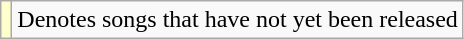<table class="wikitable">
<tr>
<td style="background:#ffc;"></td>
<td>Denotes songs that have not yet been released</td>
</tr>
</table>
